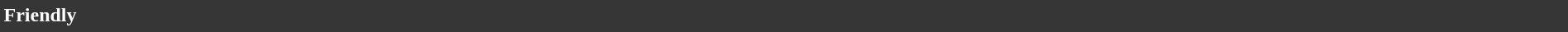<table style="width: 100%; background:#363636; color:white;">
<tr>
<td><strong>Friendly</strong></td>
</tr>
<tr>
</tr>
</table>
